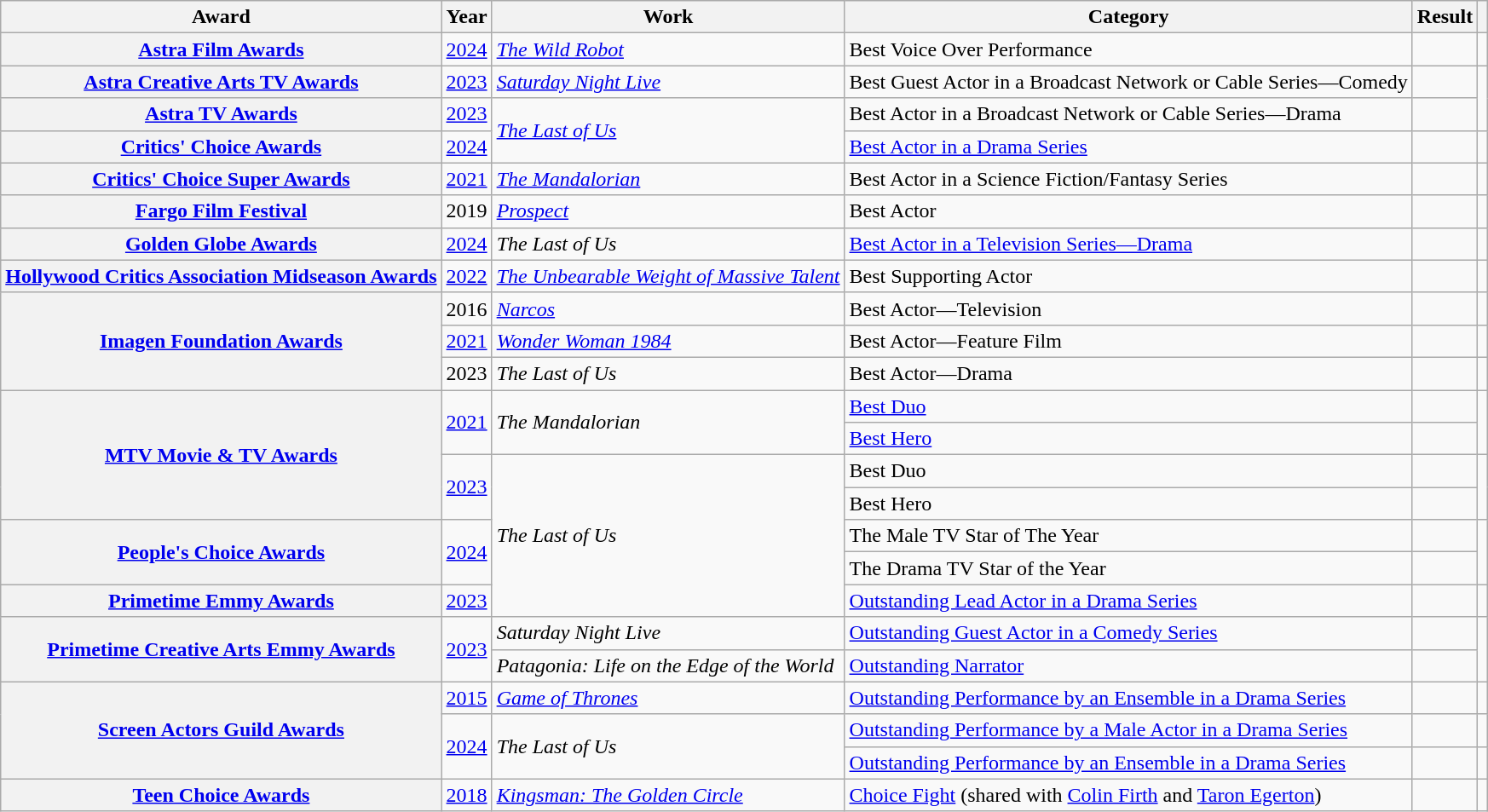<table class="wikitable plainrowheaders sortable" style="margin-right: 0;">
<tr>
<th scope="col">Award</th>
<th scope="col">Year</th>
<th scope="col">Work</th>
<th scope="col">Category</th>
<th scope="col">Result</th>
<th scope="col" class="unsortable"></th>
</tr>
<tr>
<th scope="row"><a href='#'>Astra Film Awards</a></th>
<td><a href='#'>2024</a></td>
<td><em><a href='#'>The Wild Robot</a></em></td>
<td>Best Voice Over Performance</td>
<td></td>
<td style="text-align: center;"></td>
</tr>
<tr>
<th scope="row"><a href='#'>Astra Creative Arts TV Awards</a></th>
<td><a href='#'>2023</a></td>
<td><em><a href='#'>Saturday Night Live</a></em></td>
<td>Best Guest Actor in a Broadcast Network or Cable Series—Comedy</td>
<td></td>
<td style="text-align: center;" ! rowspan="2" scope="row"></td>
</tr>
<tr>
<th scope="row"><a href='#'>Astra TV Awards</a></th>
<td><a href='#'>2023</a></td>
<td rowspan="2"><em><a href='#'>The Last of Us</a></em></td>
<td>Best Actor in a Broadcast Network or Cable Series—Drama</td>
<td></td>
</tr>
<tr>
<th scope="row"><a href='#'>Critics' Choice Awards</a></th>
<td><a href='#'>2024</a></td>
<td><a href='#'>Best Actor in a Drama Series</a></td>
<td></td>
<td style="text-align: center;"></td>
</tr>
<tr>
<th scope="row"><a href='#'>Critics' Choice Super Awards</a></th>
<td><a href='#'>2021</a></td>
<td><em><a href='#'>The Mandalorian</a></em></td>
<td>Best Actor in a Science Fiction/Fantasy Series</td>
<td></td>
<td style="text-align: center;"></td>
</tr>
<tr>
<th scope="row"><a href='#'>Fargo Film Festival</a></th>
<td>2019</td>
<td><a href='#'><em>Prospect</em></a></td>
<td>Best Actor</td>
<td></td>
<td style="text-align: center;"></td>
</tr>
<tr>
<th scope="row"><a href='#'>Golden Globe Awards</a></th>
<td><a href='#'>2024</a></td>
<td><em>The Last of Us</em></td>
<td><a href='#'>Best Actor in a Television Series—Drama</a></td>
<td></td>
<td style="text-align: center;"></td>
</tr>
<tr>
<th scope="row"><a href='#'>Hollywood Critics Association Midseason Awards</a></th>
<td><a href='#'>2022</a></td>
<td><em><a href='#'>The Unbearable Weight of Massive Talent</a></em></td>
<td>Best Supporting Actor</td>
<td></td>
<td style="text-align: center;"></td>
</tr>
<tr>
<th rowspan="3" scope="row"><a href='#'>Imagen Foundation Awards</a></th>
<td>2016</td>
<td><em><a href='#'>Narcos</a></em></td>
<td>Best Actor—Television</td>
<td></td>
<td style="text-align: center;"></td>
</tr>
<tr>
<td><a href='#'>2021</a></td>
<td><em><a href='#'>Wonder Woman 1984</a></em></td>
<td>Best Actor—Feature Film</td>
<td></td>
<td style="text-align: center;"></td>
</tr>
<tr>
<td>2023</td>
<td><em>The Last of Us</em></td>
<td>Best Actor—Drama</td>
<td></td>
<td style="text-align: center;"></td>
</tr>
<tr>
<th scope="row" rowspan="4"><a href='#'>MTV Movie & TV Awards</a></th>
<td rowspan="2"><a href='#'>2021</a></td>
<td rowspan="2"><em>The Mandalorian</em></td>
<td><a href='#'>Best Duo</a></td>
<td></td>
<td style="text-align: center;" ! rowspan="2" scope="row"></td>
</tr>
<tr>
<td><a href='#'>Best Hero</a></td>
<td></td>
</tr>
<tr>
<td rowspan="2"><a href='#'>2023</a></td>
<td rowspan="5"><em>The Last of Us</em></td>
<td>Best Duo </td>
<td></td>
<td style="text-align: center;" ! rowspan="2" scope="row"></td>
</tr>
<tr>
<td>Best Hero</td>
<td></td>
</tr>
<tr>
<th rowspan="2" scope="row"><a href='#'>People's Choice Awards</a></th>
<td rowspan="2"><a href='#'>2024</a></td>
<td>The Male TV Star of The Year</td>
<td></td>
<td style="text-align: center;" ! rowspan="2" scope="row"></td>
</tr>
<tr>
<td>The Drama TV Star of the Year</td>
<td></td>
</tr>
<tr>
<th scope="row"><a href='#'>Primetime Emmy Awards</a></th>
<td><a href='#'>2023</a></td>
<td><a href='#'>Outstanding Lead Actor in a Drama Series</a></td>
<td></td>
<td style="text-align: center;"></td>
</tr>
<tr>
<th scope="row" rowspan="2"><a href='#'>Primetime Creative Arts Emmy Awards</a></th>
<td rowspan="2"><a href='#'>2023</a></td>
<td><em>Saturday Night Live</em></td>
<td><a href='#'>Outstanding Guest Actor in a Comedy Series</a></td>
<td></td>
<td style="text-align: center;" ! rowspan="2" scope="row"></td>
</tr>
<tr>
<td><em>Patagonia: Life on the Edge of the World</em></td>
<td><a href='#'>Outstanding Narrator</a></td>
<td></td>
</tr>
<tr>
<th rowspan="3" scope="row"><a href='#'>Screen Actors Guild Awards</a></th>
<td><a href='#'>2015</a></td>
<td><em><a href='#'>Game of Thrones</a></em></td>
<td><a href='#'>Outstanding Performance by an Ensemble in a Drama Series</a></td>
<td></td>
<td style="text-align: center;"></td>
</tr>
<tr>
<td rowspan="2"><a href='#'>2024</a></td>
<td rowspan="2"><em>The Last of Us</em></td>
<td><a href='#'>Outstanding Performance by a Male Actor in a Drama Series</a></td>
<td></td>
<td style="text-align: center;"></td>
</tr>
<tr>
<td><a href='#'>Outstanding Performance by an Ensemble in a Drama Series</a></td>
<td></td>
<td style="text-align: center;"></td>
</tr>
<tr>
<th scope="row"><a href='#'>Teen Choice Awards</a></th>
<td><a href='#'>2018</a></td>
<td><em><a href='#'>Kingsman: The Golden Circle</a></em></td>
<td><a href='#'>Choice Fight</a> (shared with <a href='#'>Colin Firth</a> and <a href='#'>Taron Egerton</a>)</td>
<td></td>
<td style="text-align: center;"></td>
</tr>
</table>
